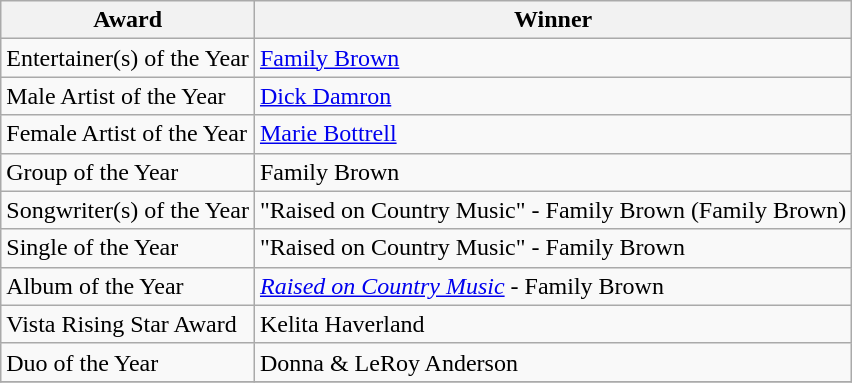<table class="wikitable">
<tr>
<th>Award</th>
<th>Winner</th>
</tr>
<tr>
<td>Entertainer(s) of the Year</td>
<td><a href='#'>Family Brown</a></td>
</tr>
<tr>
<td>Male Artist of the Year</td>
<td><a href='#'>Dick Damron</a></td>
</tr>
<tr>
<td>Female Artist of the Year</td>
<td><a href='#'>Marie Bottrell</a></td>
</tr>
<tr>
<td>Group of the Year</td>
<td>Family Brown</td>
</tr>
<tr>
<td>Songwriter(s) of the Year</td>
<td>"Raised on Country Music" - Family Brown (Family Brown)</td>
</tr>
<tr>
<td>Single of the Year</td>
<td>"Raised on Country Music" - Family Brown</td>
</tr>
<tr>
<td>Album of the Year</td>
<td><em><a href='#'>Raised on Country Music</a></em> - Family Brown</td>
</tr>
<tr>
<td>Vista Rising Star Award</td>
<td>Kelita Haverland</td>
</tr>
<tr>
<td>Duo of the Year</td>
<td>Donna & LeRoy Anderson</td>
</tr>
<tr>
</tr>
</table>
